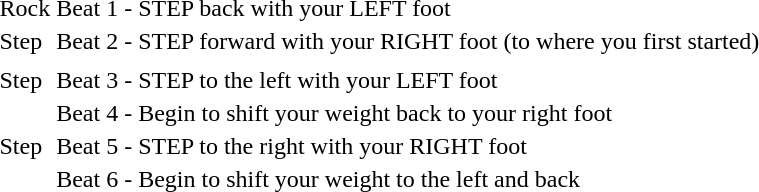<table>
<tr>
<td>Rock</td>
<td>Beat 1 - STEP back with your LEFT foot</td>
</tr>
<tr>
<td>Step</td>
<td>Beat 2 - STEP forward with your RIGHT foot (to where you first started)</td>
</tr>
<tr>
<td></td>
<td></td>
</tr>
<tr>
<td>Step</td>
<td>Beat 3 - STEP to the left with your LEFT foot</td>
</tr>
<tr>
<td></td>
<td>Beat 4 - Begin to shift your weight back to your right foot</td>
</tr>
<tr>
<td>Step</td>
<td>Beat 5 - STEP to the right with your RIGHT foot</td>
</tr>
<tr>
<td></td>
<td>Beat 6 - Begin to shift your weight to the left and back</td>
</tr>
</table>
